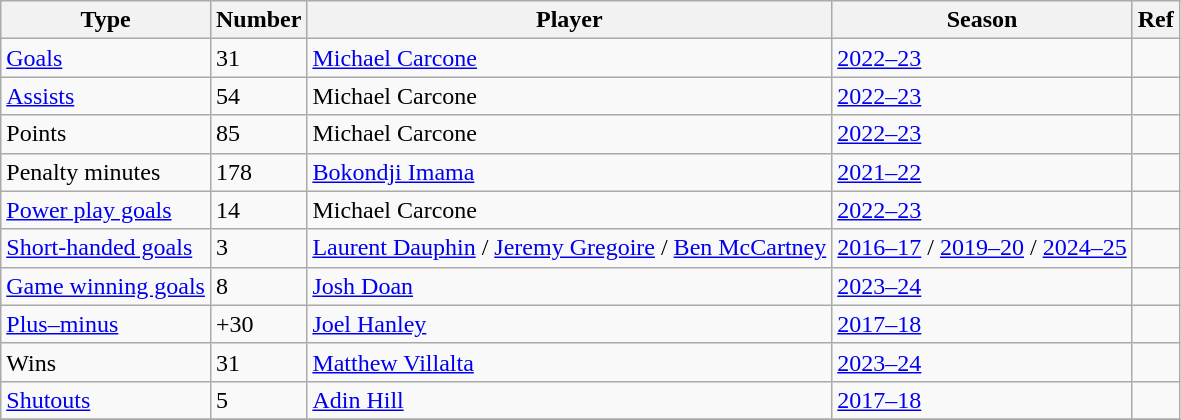<table class="wikitable plainrowheaders sortable" style="font-size:100%;">
<tr>
<th scope="col">Type</th>
<th scope="col">Number</th>
<th scope="col">Player</th>
<th scope="col">Season</th>
<th scope="col">Ref</th>
</tr>
<tr>
<td><a href='#'>Goals</a></td>
<td>31</td>
<td><a href='#'>Michael Carcone</a></td>
<td><a href='#'>2022–23</a></td>
<td></td>
</tr>
<tr>
<td><a href='#'>Assists</a></td>
<td>54</td>
<td>Michael Carcone</td>
<td><a href='#'>2022–23</a></td>
<td></td>
</tr>
<tr>
<td>Points</td>
<td>85</td>
<td>Michael Carcone</td>
<td><a href='#'>2022–23</a></td>
<td></td>
</tr>
<tr>
<td>Penalty minutes</td>
<td>178</td>
<td><a href='#'>Bokondji Imama</a></td>
<td><a href='#'>2021–22</a></td>
<td></td>
</tr>
<tr>
<td><a href='#'>Power play goals</a></td>
<td>14</td>
<td>Michael Carcone</td>
<td><a href='#'>2022–23</a></td>
<td></td>
</tr>
<tr>
<td><a href='#'>Short-handed goals</a></td>
<td>3</td>
<td><a href='#'>Laurent Dauphin</a> / <a href='#'>Jeremy Gregoire</a> / <a href='#'>Ben McCartney</a></td>
<td><a href='#'>2016–17</a> / <a href='#'>2019–20</a> / <a href='#'>2024–25</a></td>
<td></td>
</tr>
<tr>
<td><a href='#'>Game winning goals</a></td>
<td>8</td>
<td><a href='#'>Josh Doan</a></td>
<td><a href='#'>2023–24</a></td>
<td></td>
</tr>
<tr>
<td><a href='#'>Plus–minus</a></td>
<td>+30</td>
<td><a href='#'>Joel Hanley</a></td>
<td><a href='#'>2017–18</a></td>
<td></td>
</tr>
<tr>
<td>Wins</td>
<td>31</td>
<td><a href='#'>Matthew Villalta</a></td>
<td><a href='#'>2023–24</a></td>
<td></td>
</tr>
<tr>
<td><a href='#'>Shutouts</a></td>
<td>5</td>
<td><a href='#'>Adin Hill</a></td>
<td><a href='#'>2017–18</a></td>
<td></td>
</tr>
<tr>
</tr>
</table>
